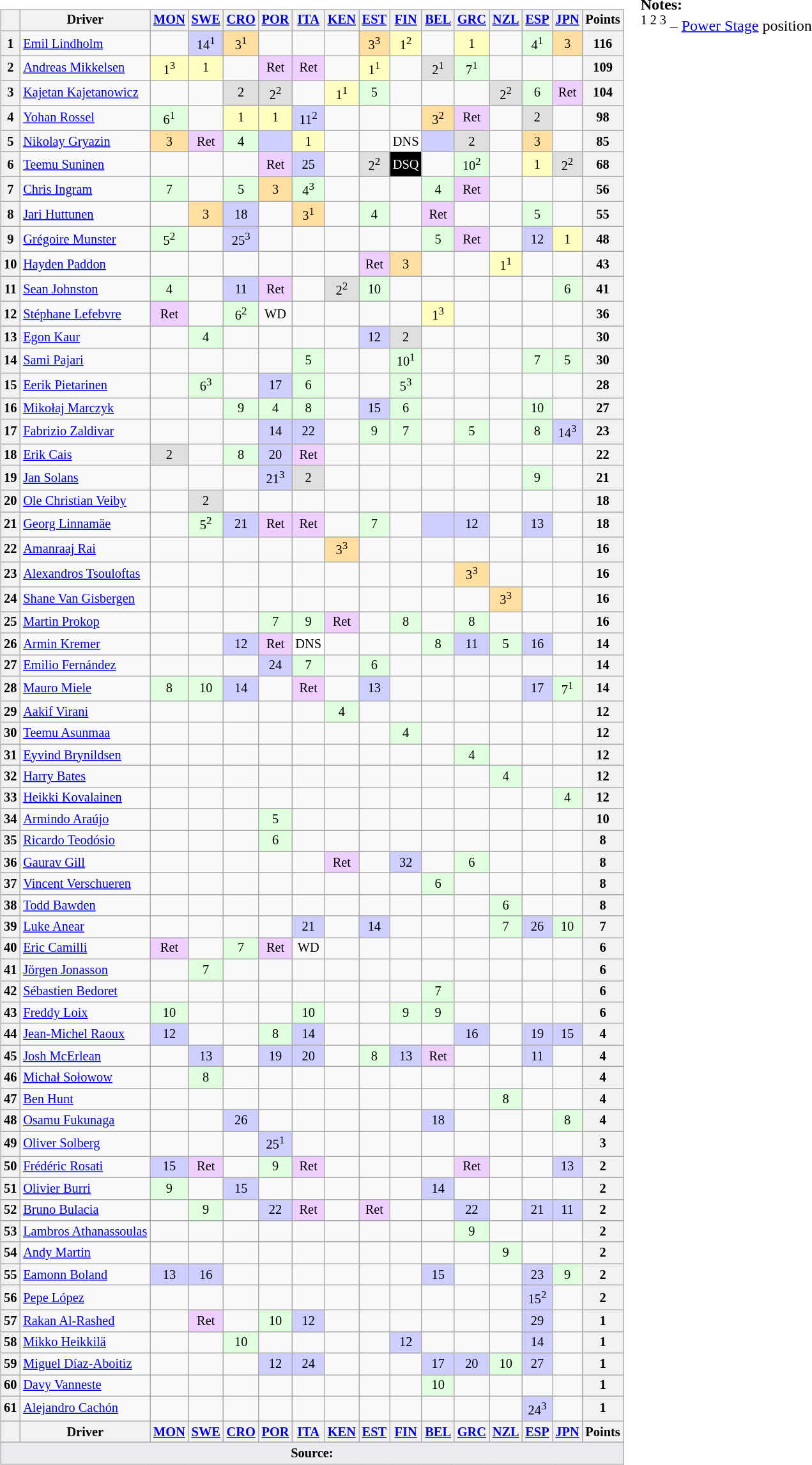<table>
<tr>
<td valign="top"><br><table class="wikitable" style="font-size: 85%; text-align: center">
<tr valign="top">
<th valign="middle"></th>
<th valign="middle">Driver</th>
<th><a href='#'>MON</a><br></th>
<th><a href='#'>SWE</a><br></th>
<th><a href='#'>CRO</a><br></th>
<th><a href='#'>POR</a><br></th>
<th><a href='#'>ITA</a><br></th>
<th><a href='#'>KEN</a><br></th>
<th><a href='#'>EST</a><br></th>
<th><a href='#'>FIN</a><br></th>
<th><a href='#'>BEL</a><br></th>
<th><a href='#'>GRC</a><br></th>
<th><a href='#'>NZL</a><br></th>
<th><a href='#'>ESP</a><br></th>
<th><a href='#'>JPN</a><br></th>
<th valign="middle">Points</th>
</tr>
<tr>
<th>1</th>
<td align="left"> <a href='#'>Emil Lindholm</a></td>
<td></td>
<td style="background:#cfcfff">14<sup>1</sup></td>
<td style="background:#ffdf9f">3<sup>1</sup></td>
<td></td>
<td></td>
<td></td>
<td style="background:#ffdf9f">3<sup>3</sup></td>
<td style="background:#ffffbf">1<sup>2</sup></td>
<td></td>
<td style="background:#ffffbf">1</td>
<td></td>
<td style="background:#dfffdf">4<sup>1</sup></td>
<td style="background:#ffdf9f">3</td>
<th>116</th>
</tr>
<tr>
<th>2</th>
<td align="left"> <a href='#'>Andreas Mikkelsen</a></td>
<td style="background:#ffffbf">1<sup>3</sup></td>
<td style="background:#ffffbf">1</td>
<td></td>
<td style="background:#efcfff">Ret</td>
<td style="background:#efcfff">Ret</td>
<td></td>
<td style="background:#ffffbf">1<sup>1</sup></td>
<td></td>
<td style="background:#dfdfdf">2<sup>1</sup></td>
<td style="background:#dfffdf">7<sup>1</sup></td>
<td></td>
<td></td>
<td></td>
<th>109</th>
</tr>
<tr>
<th>3</th>
<td align="left"> <a href='#'>Kajetan Kajetanowicz</a></td>
<td></td>
<td></td>
<td style="background:#dfdfdf">2</td>
<td style="background:#dfdfdf">2<sup>2</sup></td>
<td></td>
<td style="background:#ffffbf">1<sup>1</sup></td>
<td style="background:#dfffdf">5</td>
<td></td>
<td></td>
<td></td>
<td style="background:#dfdfdf">2<sup>2</sup></td>
<td style="background:#dfffdf">6</td>
<td style="background:#efcfff">Ret</td>
<th>104</th>
</tr>
<tr>
<th>4</th>
<td align="left"> <a href='#'>Yohan Rossel</a></td>
<td style="background:#dfffdf">6<sup>1</sup></td>
<td></td>
<td style="background:#ffffbf">1</td>
<td style="background:#ffffbf">1</td>
<td style="background:#cfcfff">11<sup>2</sup></td>
<td></td>
<td></td>
<td></td>
<td style="background:#ffdf9f">3<sup>2</sup></td>
<td style="background:#efcfff">Ret</td>
<td></td>
<td style="background:#dfdfdf">2</td>
<td></td>
<th>98</th>
</tr>
<tr>
<th>5</th>
<td align="left"> <a href='#'>Nikolay Gryazin</a></td>
<td style="background:#ffdf9f">3</td>
<td style="background:#efcfff">Ret</td>
<td style="background:#dfffdf">4</td>
<td style="background:#cfcfff"></td>
<td style="background:#ffffbf">1</td>
<td></td>
<td></td>
<td style="background:#ffffff">DNS</td>
<td style="background:#cfcfff"></td>
<td style="background:#dfdfdf">2</td>
<td></td>
<td style="background:#ffdf9f">3</td>
<td></td>
<th>85</th>
</tr>
<tr>
<th>6</th>
<td align="left"> <a href='#'>Teemu Suninen</a></td>
<td></td>
<td></td>
<td></td>
<td style="background:#efcfff">Ret</td>
<td style="background:#cfcfff">25</td>
<td></td>
<td style="background:#dfdfdf">2<sup>2</sup></td>
<td style="background:#000;color:#fff">DSQ</td>
<td></td>
<td style="background:#dfffdf">10<sup>2</sup></td>
<td></td>
<td style="background:#ffffbf">1</td>
<td style="background:#dfdfdf">2<sup>2</sup></td>
<th>68</th>
</tr>
<tr>
<th>7</th>
<td align="left"> <a href='#'>Chris Ingram</a></td>
<td style="background:#dfffdf">7</td>
<td></td>
<td style="background:#dfffdf">5</td>
<td style="background:#ffdf9f">3</td>
<td style="background:#dfffdf">4<sup>3</sup></td>
<td></td>
<td></td>
<td></td>
<td style="background:#dfffdf">4</td>
<td style="background:#efcfff">Ret</td>
<td></td>
<td></td>
<td></td>
<th>56</th>
</tr>
<tr>
<th>8</th>
<td align="left"> <a href='#'>Jari Huttunen</a></td>
<td></td>
<td style="background:#ffdf9f">3</td>
<td style="background:#cfcfff">18</td>
<td></td>
<td style="background:#ffdf9f">3<sup>1</sup></td>
<td></td>
<td style="background:#dfffdf">4</td>
<td></td>
<td style="background:#efcfff">Ret</td>
<td></td>
<td></td>
<td style="background:#dfffdf">5</td>
<td></td>
<th>55</th>
</tr>
<tr>
<th>9</th>
<td align="left"> <a href='#'>Grégoire Munster</a></td>
<td style="background:#dfffdf">5<sup>2</sup></td>
<td></td>
<td style="background:#cfcfff">25<sup>3</sup></td>
<td></td>
<td></td>
<td></td>
<td></td>
<td></td>
<td style="background:#dfffdf">5</td>
<td style="background:#efcfff">Ret</td>
<td></td>
<td style="background:#cfcfff">12</td>
<td style="background:#ffffbf">1</td>
<th>48</th>
</tr>
<tr>
<th>10</th>
<td align="left"> <a href='#'>Hayden Paddon</a></td>
<td></td>
<td></td>
<td></td>
<td></td>
<td></td>
<td></td>
<td style="background:#efcfff">Ret</td>
<td style="background:#ffdf9f">3</td>
<td></td>
<td></td>
<td style="background:#ffffbf">1<sup>1</sup></td>
<td></td>
<td></td>
<th>43</th>
</tr>
<tr>
<th>11</th>
<td align="left"> <a href='#'>Sean Johnston</a></td>
<td style="background:#dfffdf">4</td>
<td></td>
<td style="background:#cfcfff">11</td>
<td style="background:#efcfff">Ret</td>
<td></td>
<td style="background:#dfdfdf">2<sup>2</sup></td>
<td style="background:#dfffdf">10</td>
<td></td>
<td></td>
<td></td>
<td></td>
<td></td>
<td style="background:#dfffdf">6</td>
<th>41</th>
</tr>
<tr>
<th>12</th>
<td align="left"> <a href='#'>Stéphane Lefebvre</a></td>
<td style="background:#efcfff">Ret</td>
<td></td>
<td style="background:#dfffdf">6<sup>2</sup></td>
<td>WD</td>
<td></td>
<td></td>
<td></td>
<td></td>
<td style="background:#ffffbf">1<sup>3</sup></td>
<td></td>
<td></td>
<td></td>
<td></td>
<th>36</th>
</tr>
<tr>
<th>13</th>
<td align="left"> <a href='#'>Egon Kaur</a></td>
<td></td>
<td style="background:#dfffdf">4</td>
<td></td>
<td></td>
<td></td>
<td></td>
<td style="background:#cfcfff">12</td>
<td style="background:#dfdfdf">2</td>
<td></td>
<td></td>
<td></td>
<td></td>
<td></td>
<th>30</th>
</tr>
<tr>
<th>14</th>
<td align="left"> <a href='#'>Sami Pajari</a></td>
<td></td>
<td></td>
<td></td>
<td></td>
<td style="background:#dfffdf">5</td>
<td></td>
<td></td>
<td style="background:#dfffdf">10<sup>1</sup></td>
<td></td>
<td></td>
<td></td>
<td style="background:#dfffdf">7</td>
<td style="background:#dfffdf">5</td>
<th>30</th>
</tr>
<tr>
<th>15</th>
<td align="left"> <a href='#'>Eerik Pietarinen</a></td>
<td></td>
<td style="background:#dfffdf">6<sup>3</sup></td>
<td></td>
<td style="background:#cfcfff">17</td>
<td style="background:#dfffdf">6</td>
<td></td>
<td></td>
<td style="background:#dfffdf">5<sup>3</sup></td>
<td></td>
<td></td>
<td></td>
<td></td>
<td></td>
<th>28</th>
</tr>
<tr>
<th>16</th>
<td align="left"> <a href='#'>Mikołaj Marczyk</a></td>
<td></td>
<td></td>
<td style="background:#dfffdf">9</td>
<td style="background:#dfffdf">4</td>
<td style="background:#dfffdf">8</td>
<td></td>
<td style="background:#cfcfff">15</td>
<td style="background:#dfffdf">6</td>
<td></td>
<td></td>
<td></td>
<td style="background:#dfffdf">10</td>
<td></td>
<th>27</th>
</tr>
<tr>
<th>17</th>
<td align="left"> <a href='#'>Fabrizio Zaldivar</a></td>
<td></td>
<td></td>
<td></td>
<td style="background:#cfcfff">14</td>
<td style="background:#cfcfff">22</td>
<td></td>
<td style="background:#dfffdf">9</td>
<td style="background:#dfffdf">7</td>
<td></td>
<td style="background:#dfffdf">5</td>
<td></td>
<td style="background:#dfffdf">8</td>
<td style="background:#cfcfff">14<sup>3</sup></td>
<th>23</th>
</tr>
<tr>
<th>18</th>
<td align="left"> <a href='#'>Erik Cais</a></td>
<td style="background:#dfdfdf">2</td>
<td></td>
<td style="background:#dfffdf">8</td>
<td style="background:#cfcfff">20</td>
<td style="background:#efcfff">Ret</td>
<td></td>
<td></td>
<td></td>
<td></td>
<td></td>
<td></td>
<td></td>
<td></td>
<th>22</th>
</tr>
<tr>
<th>19</th>
<td align="left"> <a href='#'>Jan Solans</a></td>
<td></td>
<td></td>
<td></td>
<td style="background:#cfcfff">21<sup>3</sup></td>
<td style="background:#dfdfdf">2</td>
<td></td>
<td></td>
<td></td>
<td></td>
<td></td>
<td></td>
<td style="background:#dfffdf">9</td>
<td></td>
<th>21</th>
</tr>
<tr>
<th>20</th>
<td align="left"> <a href='#'>Ole Christian Veiby</a></td>
<td></td>
<td style="background:#dfdfdf">2</td>
<td></td>
<td></td>
<td></td>
<td></td>
<td></td>
<td></td>
<td></td>
<td></td>
<td></td>
<td></td>
<td></td>
<th>18</th>
</tr>
<tr>
<th>21</th>
<td align="left"> <a href='#'>Georg Linnamäe</a></td>
<td></td>
<td style="background:#dfffdf">5<sup>2</sup></td>
<td style="background:#cfcfff">21</td>
<td style="background:#efcfff">Ret</td>
<td style="background:#efcfff">Ret</td>
<td></td>
<td style="background:#dfffdf">7</td>
<td></td>
<td style="background:#cfcfff"></td>
<td style="background:#cfcfff">12</td>
<td></td>
<td style="background:#cfcfff">13</td>
<td></td>
<th>18</th>
</tr>
<tr>
<th>22</th>
<td align="left"> <a href='#'>Amanraaj Rai</a></td>
<td></td>
<td></td>
<td></td>
<td></td>
<td></td>
<td style="background:#ffdf9f">3<sup>3</sup></td>
<td></td>
<td></td>
<td></td>
<td></td>
<td></td>
<td></td>
<td></td>
<th>16</th>
</tr>
<tr>
<th>23</th>
<td align="left"> <a href='#'>Alexandros Tsouloftas</a></td>
<td></td>
<td></td>
<td></td>
<td></td>
<td></td>
<td></td>
<td></td>
<td></td>
<td></td>
<td style="background:#ffdf9f">3<sup>3</sup></td>
<td></td>
<td></td>
<td></td>
<th>16</th>
</tr>
<tr>
<th>24</th>
<td align="left"> <a href='#'>Shane Van Gisbergen</a></td>
<td></td>
<td></td>
<td></td>
<td></td>
<td></td>
<td></td>
<td></td>
<td></td>
<td></td>
<td></td>
<td style="background:#ffdf9f">3<sup>3</sup></td>
<td></td>
<td></td>
<th>16</th>
</tr>
<tr>
<th>25</th>
<td align="left"> <a href='#'>Martin Prokop</a></td>
<td></td>
<td></td>
<td></td>
<td style="background:#dfffdf">7</td>
<td style="background:#dfffdf">9</td>
<td style="background:#efcfff">Ret</td>
<td></td>
<td style="background:#dfffdf">8</td>
<td></td>
<td style="background:#dfffdf">8</td>
<td></td>
<td></td>
<td></td>
<th>16</th>
</tr>
<tr>
<th>26</th>
<td align="left"> <a href='#'>Armin Kremer</a></td>
<td></td>
<td></td>
<td style="background:#cfcfff">12</td>
<td style="background:#efcfff">Ret</td>
<td style="background:#ffffff">DNS</td>
<td></td>
<td></td>
<td></td>
<td style="background:#dfffdf">8</td>
<td style="background:#cfcfff">11</td>
<td style="background:#dfffdf">5</td>
<td style="background:#cfcfff">16</td>
<td></td>
<th>14</th>
</tr>
<tr>
<th>27</th>
<td align="left"> <a href='#'>Emilio Fernández</a></td>
<td></td>
<td></td>
<td></td>
<td style="background:#cfcfff">24</td>
<td style="background:#dfffdf">7</td>
<td></td>
<td style="background:#dfffdf">6</td>
<td></td>
<td></td>
<td></td>
<td></td>
<td></td>
<td></td>
<th>14</th>
</tr>
<tr>
<th>28</th>
<td align="left"> <a href='#'>Mauro Miele</a></td>
<td style="background:#dfffdf">8</td>
<td style="background:#dfffdf">10</td>
<td style="background:#cfcfff">14</td>
<td></td>
<td style="background:#efcfff">Ret</td>
<td></td>
<td style="background:#cfcfff">13</td>
<td></td>
<td></td>
<td></td>
<td></td>
<td style="background:#cfcfff">17</td>
<td style="background:#dfffdf">7<sup>1</sup></td>
<th>14</th>
</tr>
<tr>
<th>29</th>
<td align="left"> <a href='#'>Aakif Virani</a></td>
<td></td>
<td></td>
<td></td>
<td></td>
<td></td>
<td style="background:#dfffdf">4</td>
<td></td>
<td></td>
<td></td>
<td></td>
<td></td>
<td></td>
<td></td>
<th>12</th>
</tr>
<tr>
<th>30</th>
<td align="left"> <a href='#'>Teemu Asunmaa</a></td>
<td></td>
<td></td>
<td></td>
<td></td>
<td></td>
<td></td>
<td></td>
<td style="background:#dfffdf">4</td>
<td></td>
<td></td>
<td></td>
<td></td>
<td></td>
<th>12</th>
</tr>
<tr>
<th>31</th>
<td align="left"> <a href='#'>Eyvind Brynildsen</a></td>
<td></td>
<td></td>
<td></td>
<td></td>
<td></td>
<td></td>
<td></td>
<td></td>
<td></td>
<td style="background:#dfffdf">4</td>
<td></td>
<td></td>
<td></td>
<th>12</th>
</tr>
<tr>
<th>32</th>
<td align="left"> <a href='#'>Harry Bates</a></td>
<td></td>
<td></td>
<td></td>
<td></td>
<td></td>
<td></td>
<td></td>
<td></td>
<td></td>
<td></td>
<td style="background:#dfffdf">4</td>
<td></td>
<td></td>
<th>12</th>
</tr>
<tr>
<th>33</th>
<td align="left"> <a href='#'>Heikki Kovalainen</a></td>
<td></td>
<td></td>
<td></td>
<td></td>
<td></td>
<td></td>
<td></td>
<td></td>
<td></td>
<td></td>
<td></td>
<td></td>
<td style="background:#dfffdf">4</td>
<th>12</th>
</tr>
<tr>
<th>34</th>
<td align="left"> <a href='#'>Armindo Araújo</a></td>
<td></td>
<td></td>
<td></td>
<td style="background:#dfffdf">5</td>
<td></td>
<td></td>
<td></td>
<td></td>
<td></td>
<td></td>
<td></td>
<td></td>
<td></td>
<th>10</th>
</tr>
<tr>
<th>35</th>
<td align="left"> <a href='#'>Ricardo Teodósio</a></td>
<td></td>
<td></td>
<td></td>
<td style="background:#dfffdf">6</td>
<td></td>
<td></td>
<td></td>
<td></td>
<td></td>
<td></td>
<td></td>
<td></td>
<td></td>
<th>8</th>
</tr>
<tr>
<th>36</th>
<td align="left"> <a href='#'>Gaurav Gill</a></td>
<td></td>
<td></td>
<td></td>
<td></td>
<td></td>
<td style="background:#efcfff">Ret</td>
<td></td>
<td style="background:#cfcfff">32</td>
<td></td>
<td style="background:#dfffdf">6</td>
<td></td>
<td></td>
<td></td>
<th>8</th>
</tr>
<tr>
<th>37</th>
<td align="left"> <a href='#'>Vincent Verschueren</a></td>
<td></td>
<td></td>
<td></td>
<td></td>
<td></td>
<td></td>
<td></td>
<td></td>
<td style="background:#dfffdf">6</td>
<td></td>
<td></td>
<td></td>
<td></td>
<th>8</th>
</tr>
<tr>
<th>38</th>
<td align="left"> <a href='#'>Todd Bawden</a></td>
<td></td>
<td></td>
<td></td>
<td></td>
<td></td>
<td></td>
<td></td>
<td></td>
<td></td>
<td></td>
<td style="background:#dfffdf">6</td>
<td></td>
<td></td>
<th>8</th>
</tr>
<tr>
<th>39</th>
<td align="left"> <a href='#'>Luke Anear</a></td>
<td></td>
<td></td>
<td></td>
<td></td>
<td style="background:#cfcfff">21</td>
<td></td>
<td style="background:#cfcfff">14</td>
<td></td>
<td></td>
<td></td>
<td style="background:#dfffdf">7</td>
<td style="background:#cfcfff">26</td>
<td style="background:#dfffdf">10</td>
<th>7</th>
</tr>
<tr>
<th>40</th>
<td align="left"> <a href='#'>Eric Camilli</a></td>
<td style="background:#efcfff">Ret</td>
<td></td>
<td style="background:#dfffdf">7</td>
<td style="background:#efcfff">Ret</td>
<td>WD</td>
<td></td>
<td></td>
<td></td>
<td></td>
<td></td>
<td></td>
<td></td>
<td></td>
<th>6</th>
</tr>
<tr>
<th>41</th>
<td align="left"> <a href='#'>Jörgen Jonasson</a></td>
<td></td>
<td style="background:#dfffdf">7</td>
<td></td>
<td></td>
<td></td>
<td></td>
<td></td>
<td></td>
<td></td>
<td></td>
<td></td>
<td></td>
<td></td>
<th>6</th>
</tr>
<tr>
<th>42</th>
<td align="left"> <a href='#'>Sébastien Bedoret</a></td>
<td></td>
<td></td>
<td></td>
<td></td>
<td></td>
<td></td>
<td></td>
<td></td>
<td style="background:#dfffdf">7</td>
<td></td>
<td></td>
<td></td>
<td></td>
<th>6</th>
</tr>
<tr>
<th>43</th>
<td align="left"> <a href='#'>Freddy Loix</a></td>
<td style="background:#dfffdf">10</td>
<td></td>
<td></td>
<td></td>
<td style="background:#dfffdf">10</td>
<td></td>
<td></td>
<td style="background:#dfffdf">9</td>
<td style="background:#dfffdf">9</td>
<td></td>
<td></td>
<td></td>
<td></td>
<th>6</th>
</tr>
<tr>
<th>44</th>
<td align="left"> <a href='#'>Jean-Michel Raoux</a></td>
<td style="background:#cfcfff">12</td>
<td></td>
<td></td>
<td style="background:#dfffdf">8</td>
<td style="background:#cfcfff">14</td>
<td></td>
<td></td>
<td></td>
<td></td>
<td style="background:#cfcfff">16</td>
<td></td>
<td style="background:#cfcfff">19</td>
<td style="background:#cfcfff">15</td>
<th>4</th>
</tr>
<tr>
<th>45</th>
<td align="left"> <a href='#'>Josh McErlean</a></td>
<td></td>
<td style="background:#cfcfff">13</td>
<td></td>
<td style="background:#cfcfff">19</td>
<td style="background:#cfcfff">20</td>
<td></td>
<td style="background:#dfffdf">8</td>
<td style="background:#cfcfff">13</td>
<td style="background:#efcfff">Ret</td>
<td></td>
<td></td>
<td style="background:#cfcfff">11</td>
<td></td>
<th>4</th>
</tr>
<tr>
<th>46</th>
<td align="left"> <a href='#'>Michał Sołowow</a></td>
<td></td>
<td style="background:#dfffdf">8</td>
<td></td>
<td></td>
<td></td>
<td></td>
<td></td>
<td></td>
<td></td>
<td></td>
<td></td>
<td></td>
<td></td>
<th>4</th>
</tr>
<tr>
<th>47</th>
<td align="left"> <a href='#'>Ben Hunt</a></td>
<td></td>
<td></td>
<td></td>
<td></td>
<td></td>
<td></td>
<td></td>
<td></td>
<td></td>
<td></td>
<td style="background:#dfffdf">8</td>
<td></td>
<td></td>
<th>4</th>
</tr>
<tr>
<th>48</th>
<td align="left"> <a href='#'>Osamu Fukunaga</a></td>
<td></td>
<td></td>
<td style="background:#cfcfff">26</td>
<td></td>
<td></td>
<td></td>
<td></td>
<td></td>
<td style="background:#cfcfff">18</td>
<td></td>
<td></td>
<td></td>
<td style="background:#dfffdf">8</td>
<th>4</th>
</tr>
<tr>
<th>49</th>
<td align="left"> <a href='#'>Oliver Solberg</a></td>
<td></td>
<td></td>
<td></td>
<td style="background:#cfcfff">25<sup>1</sup></td>
<td></td>
<td></td>
<td></td>
<td></td>
<td></td>
<td></td>
<td></td>
<td></td>
<td></td>
<th>3</th>
</tr>
<tr>
<th>50</th>
<td align="left"> <a href='#'>Frédéric Rosati</a></td>
<td style="background:#cfcfff">15</td>
<td style="background:#efcfff">Ret</td>
<td></td>
<td style="background:#dfffdf">9</td>
<td style="background:#efcfff">Ret</td>
<td></td>
<td></td>
<td></td>
<td></td>
<td style="background:#efcfff">Ret</td>
<td></td>
<td></td>
<td style="background:#cfcfff">13</td>
<th>2</th>
</tr>
<tr>
<th>51</th>
<td align="left"> <a href='#'>Olivier Burri</a></td>
<td style="background:#dfffdf">9</td>
<td></td>
<td style="background:#cfcfff">15</td>
<td></td>
<td></td>
<td></td>
<td></td>
<td></td>
<td style="background:#cfcfff">14</td>
<td></td>
<td></td>
<td></td>
<td></td>
<th>2</th>
</tr>
<tr>
<th>52</th>
<td align="left"> <a href='#'>Bruno Bulacia</a></td>
<td></td>
<td style="background:#dfffdf">9</td>
<td></td>
<td style="background:#cfcfff">22</td>
<td style="background:#efcfff">Ret</td>
<td></td>
<td style="background:#efcfff">Ret</td>
<td></td>
<td></td>
<td style="background:#cfcfff">22</td>
<td></td>
<td style="background:#cfcfff">21</td>
<td style="background:#cfcfff">11</td>
<th>2</th>
</tr>
<tr>
<th>53</th>
<td align="left"> <a href='#'>Lambros Athanassoulas</a></td>
<td></td>
<td></td>
<td></td>
<td></td>
<td></td>
<td></td>
<td></td>
<td></td>
<td></td>
<td style="background:#dfffdf">9</td>
<td></td>
<td></td>
<td></td>
<th>2</th>
</tr>
<tr>
<th>54</th>
<td align="left"> <a href='#'>Andy Martin</a></td>
<td></td>
<td></td>
<td></td>
<td></td>
<td></td>
<td></td>
<td></td>
<td></td>
<td></td>
<td></td>
<td style="background:#dfffdf">9</td>
<td></td>
<td></td>
<th>2</th>
</tr>
<tr>
<th>55</th>
<td align="left"> <a href='#'>Eamonn Boland</a></td>
<td style="background:#cfcfff">13</td>
<td style="background:#cfcfff">16</td>
<td></td>
<td></td>
<td></td>
<td></td>
<td></td>
<td></td>
<td style="background:#cfcfff">15</td>
<td></td>
<td></td>
<td style="background:#cfcfff">23</td>
<td style="background:#dfffdf">9</td>
<th>2</th>
</tr>
<tr>
<th>56</th>
<td align="left"> <a href='#'>Pepe López</a></td>
<td></td>
<td></td>
<td></td>
<td></td>
<td></td>
<td></td>
<td></td>
<td></td>
<td></td>
<td></td>
<td></td>
<td style="background:#cfcfff">15<sup>2</sup></td>
<td></td>
<th>2</th>
</tr>
<tr>
<th>57</th>
<td align="left"> <a href='#'>Rakan Al-Rashed</a></td>
<td></td>
<td style="background:#efcfff">Ret</td>
<td></td>
<td style="background:#dfffdf">10</td>
<td style="background:#cfcfff">12</td>
<td></td>
<td></td>
<td></td>
<td></td>
<td></td>
<td></td>
<td style="background:#cfcfff">29</td>
<td></td>
<th>1</th>
</tr>
<tr>
<th>58</th>
<td align="left"> <a href='#'>Mikko Heikkilä</a></td>
<td></td>
<td></td>
<td style="background:#dfffdf">10</td>
<td></td>
<td></td>
<td></td>
<td></td>
<td style="background:#cfcfff">12</td>
<td></td>
<td></td>
<td></td>
<td style="background:#cfcfff">14</td>
<td></td>
<th>1</th>
</tr>
<tr>
<th>59</th>
<td align="left"> <a href='#'>Miguel Díaz-Aboitiz</a></td>
<td></td>
<td></td>
<td></td>
<td style="background:#cfcfff">12</td>
<td style="background:#cfcfff">24</td>
<td></td>
<td></td>
<td></td>
<td style="background:#cfcfff">17</td>
<td style="background:#cfcfff">20</td>
<td style="background:#dfffdf">10</td>
<td style="background:#cfcfff">27</td>
<td></td>
<th>1</th>
</tr>
<tr>
<th>60</th>
<td align="left"> <a href='#'>Davy Vanneste</a></td>
<td></td>
<td></td>
<td></td>
<td></td>
<td></td>
<td></td>
<td></td>
<td></td>
<td style="background:#dfffdf">10</td>
<td></td>
<td></td>
<td></td>
<td></td>
<th>1</th>
</tr>
<tr>
<th>61</th>
<td align="left"> <a href='#'>Alejandro Cachón</a></td>
<td></td>
<td></td>
<td></td>
<td></td>
<td></td>
<td></td>
<td></td>
<td></td>
<td></td>
<td></td>
<td></td>
<td style="background:#cfcfff">24<sup>3</sup></td>
<td></td>
<th>1</th>
</tr>
<tr>
<th valign="middle"></th>
<th valign="middle">Driver</th>
<th><a href='#'>MON</a><br></th>
<th><a href='#'>SWE</a><br></th>
<th><a href='#'>CRO</a><br></th>
<th><a href='#'>POR</a><br></th>
<th><a href='#'>ITA</a><br></th>
<th><a href='#'>KEN</a><br></th>
<th><a href='#'>EST</a><br></th>
<th><a href='#'>FIN</a><br></th>
<th><a href='#'>BEL</a><br></th>
<th><a href='#'>GRC</a><br></th>
<th><a href='#'>NZL</a><br></th>
<th><a href='#'>ESP</a><br></th>
<th><a href='#'>JPN</a><br></th>
<th valign="middle">Points</th>
</tr>
<tr>
<td colspan="16" style="background-color:#EAECF0;text-align:center"><strong>Source:</strong></td>
</tr>
</table>
</td>
<td valign="top"><br>
<span><strong>Notes:</strong><br><sup>1 2 3</sup> – <a href='#'>Power Stage</a> position</span></td>
</tr>
</table>
